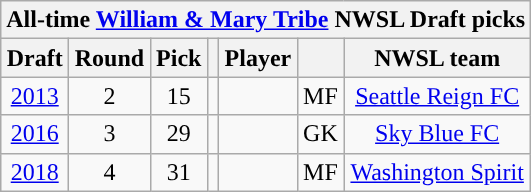<table class="wikitable sortable" style="text-align: center;">
<tr>
<th colspan="7" style="background:#">All-time <a href='#'><span>William & Mary Tribe</span></a> NWSL Draft picks</th>
</tr>
<tr>
<th scope="col">Draft</th>
<th scope="col">Round</th>
<th scope="col">Pick</th>
<th scope="col"></th>
<th scope="col">Player</th>
<th scope="col"></th>
<th scope="col">NWSL team</th>
</tr>
<tr>
<td><a href='#'>2013</a></td>
<td>2</td>
<td>15</td>
<td></td>
<td></td>
<td>MF</td>
<td><a href='#'>Seattle Reign FC</a></td>
</tr>
<tr>
<td><a href='#'>2016</a></td>
<td>3</td>
<td>29</td>
<td></td>
<td></td>
<td>GK</td>
<td><a href='#'>Sky Blue FC</a></td>
</tr>
<tr>
<td><a href='#'>2018</a></td>
<td>4</td>
<td>31</td>
<td></td>
<td></td>
<td>MF</td>
<td><a href='#'>Washington Spirit</a></td>
</tr>
</table>
